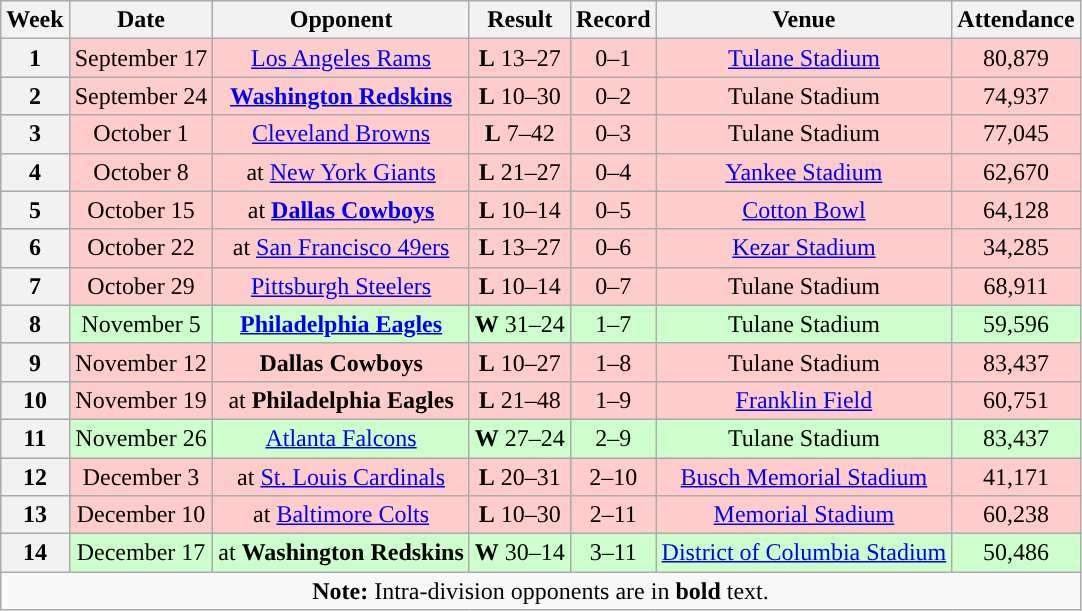<table class="wikitable" style="text-align:center">
<tr>
<th>Week</th>
<th>Date</th>
<th>Opponent</th>
<th>Result</th>
<th>Record</th>
<th>Venue</th>
<th>Attendance</th>
</tr>
<tr style="background:#fcc">
<th>1</th>
<td>September 17</td>
<td><a href='#'>Los Angeles Rams</a></td>
<td><strong>L</strong> 13–27</td>
<td>0–1</td>
<td><a href='#'>Tulane Stadium</a></td>
<td>80,879</td>
</tr>
<tr style="background:#fcc">
<th>2</th>
<td>September 24</td>
<td><strong><a href='#'>Washington Redskins</a></strong></td>
<td><strong>L</strong> 10–30</td>
<td>0–2</td>
<td>Tulane Stadium</td>
<td>74,937</td>
</tr>
<tr style="background:#fcc">
<th>3</th>
<td>October 1</td>
<td><a href='#'>Cleveland Browns</a></td>
<td><strong>L</strong> 7–42</td>
<td>0–3</td>
<td>Tulane Stadium</td>
<td>77,045</td>
</tr>
<tr style="background:#fcc">
<th>4</th>
<td>October 8</td>
<td>at <a href='#'>New York Giants</a></td>
<td><strong>L</strong> 21–27</td>
<td>0–4</td>
<td><a href='#'>Yankee Stadium</a></td>
<td>62,670</td>
</tr>
<tr style="background:#fcc">
<th>5</th>
<td>October 15</td>
<td>at <strong><a href='#'>Dallas Cowboys</a></strong></td>
<td><strong>L</strong> 10–14</td>
<td>0–5</td>
<td><a href='#'>Cotton Bowl</a></td>
<td>64,128</td>
</tr>
<tr style="background:#fcc">
<th>6</th>
<td>October 22</td>
<td>at <a href='#'>San Francisco 49ers</a></td>
<td><strong>L</strong> 13–27</td>
<td>0–6</td>
<td><a href='#'>Kezar Stadium</a></td>
<td>34,285</td>
</tr>
<tr style="background:#fcc">
<th>7</th>
<td>October 29</td>
<td><a href='#'>Pittsburgh Steelers</a></td>
<td><strong>L</strong> 10–14</td>
<td>0–7</td>
<td>Tulane Stadium</td>
<td>68,911</td>
</tr>
<tr style="background:#cfc">
<th>8</th>
<td>November 5</td>
<td><strong><a href='#'>Philadelphia Eagles</a></strong></td>
<td><strong>W</strong> 31–24</td>
<td>1–7</td>
<td>Tulane Stadium</td>
<td>59,596</td>
</tr>
<tr style="background:#fcc">
<th>9</th>
<td>November 12</td>
<td><strong>Dallas Cowboys</strong></td>
<td><strong>L</strong> 10–27</td>
<td>1–8</td>
<td>Tulane Stadium</td>
<td>83,437</td>
</tr>
<tr style="background:#fcc">
<th>10</th>
<td>November 19</td>
<td>at <strong>Philadelphia Eagles</strong></td>
<td><strong>L</strong> 21–48</td>
<td>1–9</td>
<td><a href='#'>Franklin Field</a></td>
<td>60,751</td>
</tr>
<tr style="background:#cfc">
<th>11</th>
<td>November 26</td>
<td><a href='#'>Atlanta Falcons</a></td>
<td><strong>W</strong> 27–24</td>
<td>2–9</td>
<td>Tulane Stadium</td>
<td>83,437</td>
</tr>
<tr style="background:#fcc">
<th>12</th>
<td>December 3</td>
<td>at <a href='#'>St. Louis Cardinals</a></td>
<td><strong>L</strong> 20–31</td>
<td>2–10</td>
<td><a href='#'>Busch Memorial Stadium</a></td>
<td>41,171</td>
</tr>
<tr style="background:#fcc">
<th>13</th>
<td>December 10</td>
<td>at <a href='#'>Baltimore Colts</a></td>
<td><strong>L</strong> 10–30</td>
<td>2–11</td>
<td><a href='#'>Memorial Stadium</a></td>
<td>60,238</td>
</tr>
<tr style="background:#cfc">
<th>14</th>
<td>December 17</td>
<td>at <strong>Washington Redskins</strong></td>
<td><strong>W</strong> 30–14</td>
<td>3–11</td>
<td><a href='#'>District of Columbia Stadium</a></td>
<td>50,486</td>
</tr>
<tr>
<td colspan="8"><strong>Note:</strong> Intra-division opponents are in <strong>bold</strong> text.</td>
</tr>
</table>
